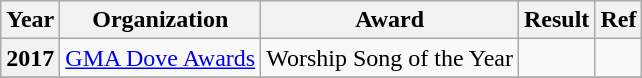<table class="wikitable plainrowheaders">
<tr>
<th>Year</th>
<th>Organization</th>
<th>Award</th>
<th>Result</th>
<th>Ref</th>
</tr>
<tr>
<th scope="row">2017</th>
<td><a href='#'>GMA Dove Awards</a></td>
<td>Worship Song of the Year</td>
<td></td>
<td></td>
</tr>
<tr>
</tr>
</table>
